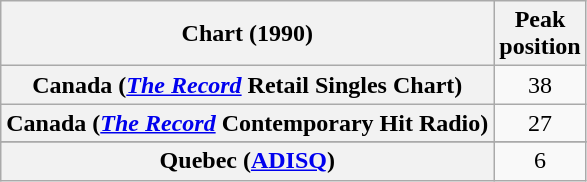<table class="wikitable sortable plainrowheaders" style="text-align:center">
<tr>
<th scope="col">Chart (1990)</th>
<th scope="col">Peak<br>position</th>
</tr>
<tr>
<th scope="row">Canada (<em><a href='#'>The Record</a></em> Retail Singles Chart)</th>
<td>38</td>
</tr>
<tr>
<th scope="row">Canada (<em><a href='#'>The Record</a></em> Contemporary Hit Radio)</th>
<td>27</td>
</tr>
<tr>
</tr>
<tr>
</tr>
<tr>
</tr>
<tr>
<th scope="row">Quebec (<a href='#'>ADISQ</a>)</th>
<td>6</td>
</tr>
</table>
